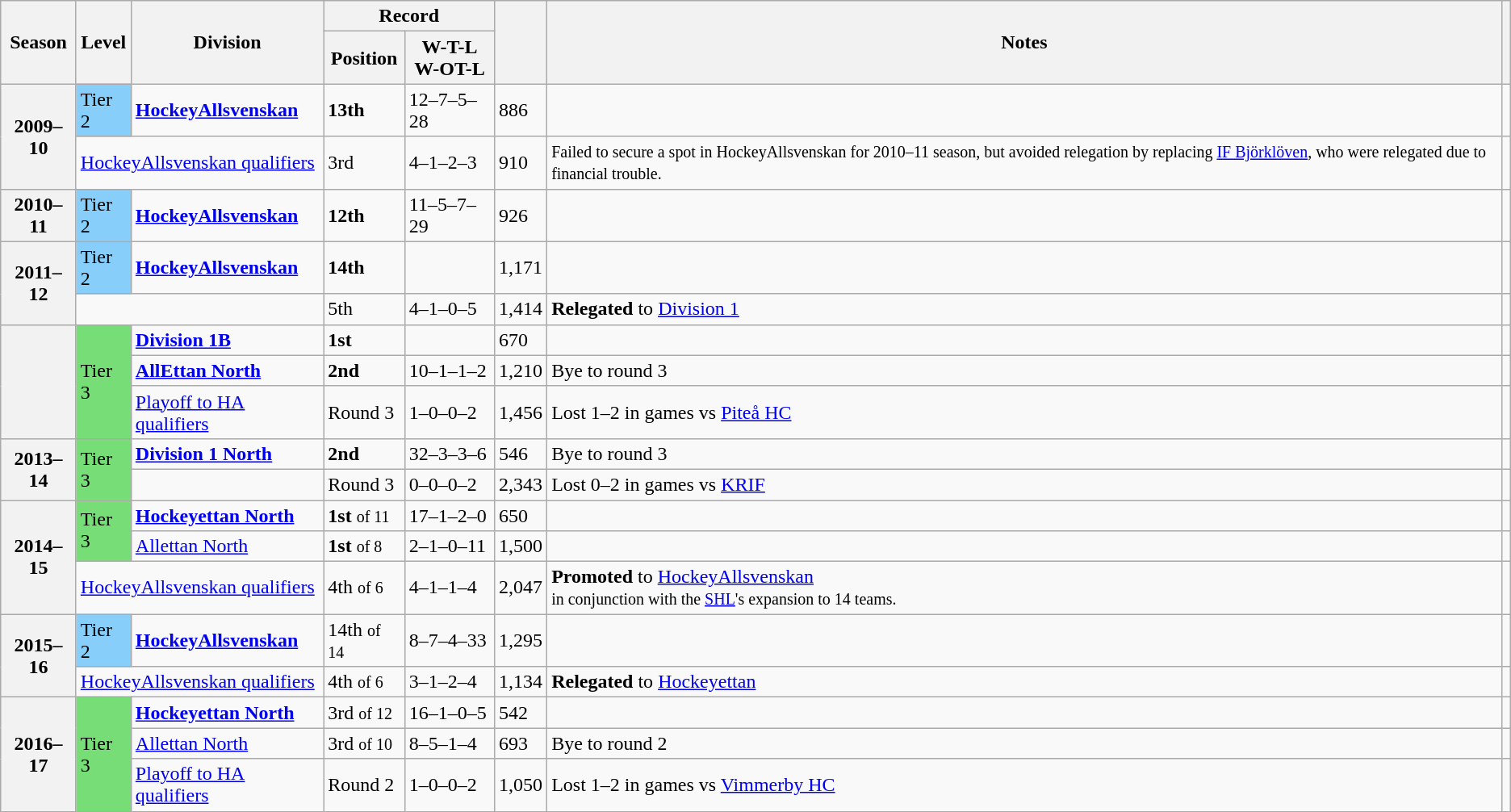<table class="wikitable">
<tr>
<th rowspan="2">Season</th>
<th rowspan="2">Level</th>
<th rowspan="2">Division</th>
<th colspan="2">Record</th>
<th rowspan=2></th>
<th rowspan="2">Notes</th>
<th rowspan=2></th>
</tr>
<tr>
<th>Position</th>
<th>W-T-L<br>W-OT-L</th>
</tr>
<tr>
<th rowspan=2>2009–10</th>
<td style="background:#87CEFA;">Tier 2</td>
<td><strong><a href='#'>HockeyAllsvenskan</a></strong></td>
<td><strong>13th</strong></td>
<td>12–7–5–28</td>
<td>886</td>
<td></td>
<td></td>
</tr>
<tr>
<td colspan=2><a href='#'>HockeyAllsvenskan qualifiers</a></td>
<td>3rd</td>
<td>4–1–2–3</td>
<td>910</td>
<td><small>Failed to secure a spot in HockeyAllsvenskan for 2010–11 season, but avoided relegation by replacing <a href='#'>IF Björklöven</a>, who were relegated due to financial trouble.</small></td>
<td></td>
</tr>
<tr>
<th>2010–11</th>
<td style="background:#87CEFA;">Tier 2</td>
<td><strong><a href='#'>HockeyAllsvenskan</a></strong></td>
<td><strong>12th</strong></td>
<td>11–5–7–29</td>
<td>926</td>
<td></td>
<td></td>
</tr>
<tr>
<th rowspan=2>2011–12</th>
<td style="background:#87CEFA;">Tier 2</td>
<td><strong><a href='#'>HockeyAllsvenskan</a></strong></td>
<td><strong>14th</strong></td>
<td></td>
<td>1,171</td>
<td></td>
<td></td>
</tr>
<tr>
<td colspan=2></td>
<td>5th</td>
<td>4–1–0–5</td>
<td>1,414</td>
<td> <strong>Relegated</strong> to <a href='#'>Division 1</a></td>
<td></td>
</tr>
<tr>
<th rowspan=3></th>
<td rowspan=3 style="background:#77DD77;">Tier 3</td>
<td><strong><a href='#'>Division 1B</a></strong></td>
<td><strong>1st</strong></td>
<td></td>
<td>670</td>
<td></td>
<td></td>
</tr>
<tr>
<td><strong><a href='#'>AllEttan North</a></strong></td>
<td><strong>2nd</strong></td>
<td>10–1–1–2</td>
<td>1,210</td>
<td>Bye to round 3</td>
<td></td>
</tr>
<tr>
<td><a href='#'>Playoff to HA qualifiers</a></td>
<td>Round 3</td>
<td>1–0–0–2</td>
<td>1,456</td>
<td>Lost 1–2 in games vs <a href='#'>Piteå HC</a></td>
<td></td>
</tr>
<tr>
<th rowspan=2>2013–14</th>
<td rowspan=2 style="background:#77DD77;">Tier 3</td>
<td><strong><a href='#'>Division 1 North</a></strong></td>
<td><strong>2nd</strong></td>
<td>32–3–3–6</td>
<td>546</td>
<td>Bye to round 3</td>
<td></td>
</tr>
<tr>
<td></td>
<td>Round 3</td>
<td>0–0–0–2</td>
<td>2,343</td>
<td>Lost 0–2 in games vs <a href='#'>KRIF</a></td>
<td></td>
</tr>
<tr>
<th rowspan=3>2014–15</th>
<td rowspan=2 style="background:#77DD77;">Tier 3</td>
<td><strong><a href='#'>Hockeyettan North</a></strong></td>
<td><strong>1st</strong> <small>of 11</small></td>
<td>17–1–2–0</td>
<td>650</td>
<td></td>
<td></td>
</tr>
<tr>
<td><a href='#'>Allettan North</a></td>
<td><strong>1st</strong> <small>of 8</small></td>
<td>2–1–0–11</td>
<td>1,500</td>
<td></td>
<td></td>
</tr>
<tr>
<td colspan=2><a href='#'>HockeyAllsvenskan qualifiers</a></td>
<td>4th <small>of 6</small></td>
<td>4–1–1–4</td>
<td>2,047</td>
<td> <strong>Promoted</strong> to <a href='#'>HockeyAllsvenskan</a><br><small>in conjunction with the <a href='#'>SHL</a>'s expansion to 14 teams.</small></td>
<td></td>
</tr>
<tr>
<th rowspan=2>2015–16</th>
<td style="background:#87CEFA;">Tier 2</td>
<td><strong><a href='#'>HockeyAllsvenskan</a></strong></td>
<td>14th <small>of 14</small></td>
<td>8–7–4–33</td>
<td>1,295</td>
<td></td>
<td></td>
</tr>
<tr>
<td colspan=2><a href='#'>HockeyAllsvenskan qualifiers</a></td>
<td>4th <small>of 6</small></td>
<td>3–1–2–4</td>
<td>1,134</td>
<td> <strong>Relegated</strong> to <a href='#'>Hockeyettan</a></td>
<td></td>
</tr>
<tr>
<th rowspan=3>2016–17</th>
<td rowspan=3 style="background:#77DD77;">Tier 3</td>
<td><strong><a href='#'>Hockeyettan North</a></strong></td>
<td>3rd <small>of 12</small></td>
<td>16–1–0–5</td>
<td>542</td>
<td></td>
<td></td>
</tr>
<tr>
<td><a href='#'>Allettan North</a></td>
<td>3rd <small>of 10</small></td>
<td>8–5–1–4</td>
<td>693</td>
<td>Bye to round 2</td>
<td></td>
</tr>
<tr>
<td><a href='#'>Playoff to HA qualifiers</a></td>
<td>Round 2</td>
<td>1–0–0–2</td>
<td>1,050</td>
<td>Lost 1–2 in games vs <a href='#'>Vimmerby HC</a></td>
</tr>
</table>
